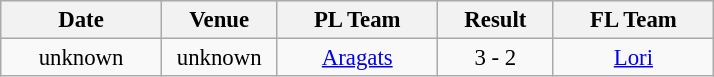<table class="wikitable" style="font-size:95%;">
<tr bgcolor="#efefef">
<th width="100">Date</th>
<th width="70">Venue</th>
<th width="100">PL Team</th>
<th width="70">Result</th>
<th width="100">FL Team</th>
</tr>
<tr>
<td align=center>unknown</td>
<td align=center>unknown</td>
<td align=center><a href='#'>Aragats</a></td>
<td align=center>3 - 2</td>
<td align=center><a href='#'>Lori</a></td>
</tr>
</table>
